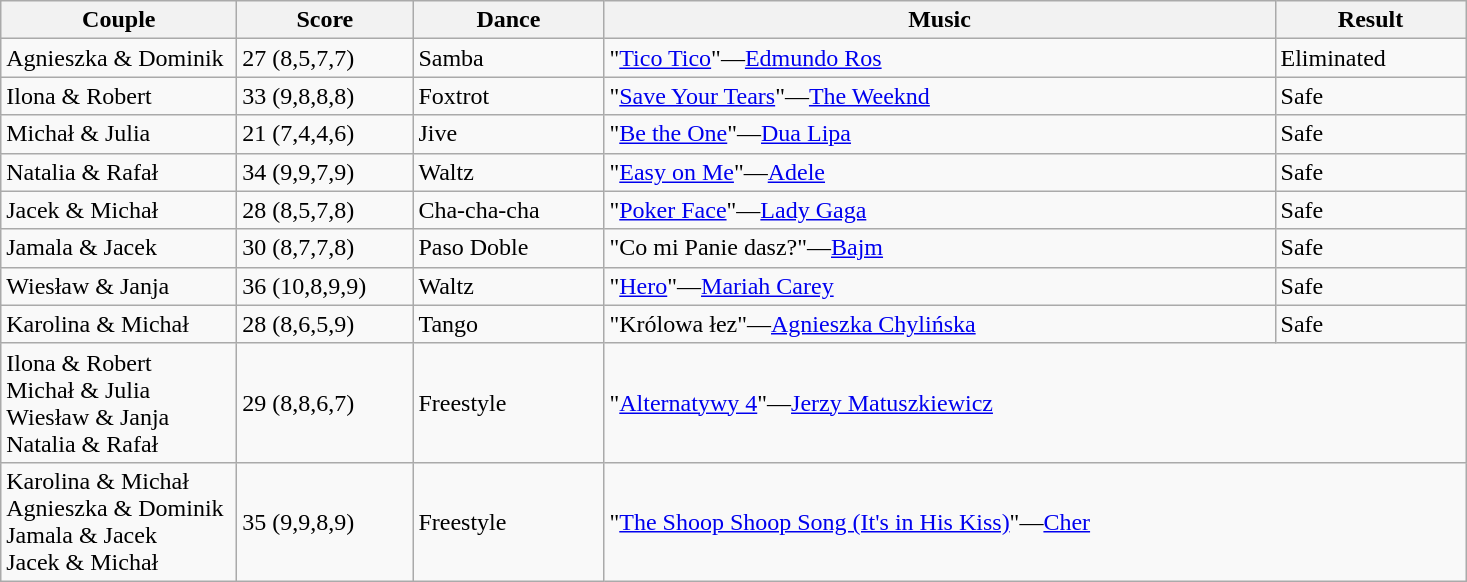<table class="wikitable">
<tr>
<th style="width:150px;">Couple</th>
<th style="width:110px;">Score</th>
<th style="width:120px;">Dance</th>
<th style="width:440px;">Music</th>
<th style="width:120px;">Result</th>
</tr>
<tr>
<td>Agnieszka & Dominik</td>
<td>27 (8,5,7,7)</td>
<td>Samba</td>
<td>"<a href='#'>Tico Tico</a>"—<a href='#'>Edmundo Ros</a></td>
<td>Eliminated</td>
</tr>
<tr>
<td>Ilona & Robert</td>
<td>33 (9,8,8,8)</td>
<td>Foxtrot</td>
<td>"<a href='#'>Save Your Tears</a>"—<a href='#'>The Weeknd</a></td>
<td>Safe</td>
</tr>
<tr>
<td>Michał & Julia</td>
<td>21 (7,4,4,6)</td>
<td>Jive</td>
<td>"<a href='#'>Be the One</a>"—<a href='#'>Dua Lipa</a></td>
<td>Safe</td>
</tr>
<tr>
<td>Natalia & Rafał</td>
<td>34 (9,9,7,9)</td>
<td>Waltz</td>
<td>"<a href='#'>Easy on Me</a>"—<a href='#'>Adele</a></td>
<td>Safe</td>
</tr>
<tr>
<td>Jacek & Michał</td>
<td>28 (8,5,7,8)</td>
<td>Cha-cha-cha</td>
<td>"<a href='#'>Poker Face</a>"—<a href='#'>Lady Gaga</a></td>
<td>Safe</td>
</tr>
<tr>
<td>Jamala & Jacek</td>
<td>30 (8,7,7,8)</td>
<td>Paso Doble</td>
<td>"Co mi Panie dasz?"—<a href='#'>Bajm</a></td>
<td>Safe</td>
</tr>
<tr>
<td>Wiesław & Janja</td>
<td>36 (10,8,9,9)</td>
<td>Waltz</td>
<td>"<a href='#'>Hero</a>"—<a href='#'>Mariah Carey</a></td>
<td>Safe</td>
</tr>
<tr>
<td>Karolina & Michał</td>
<td>28 (8,6,5,9)</td>
<td>Tango</td>
<td>"Królowa łez"—<a href='#'>Agnieszka Chylińska</a></td>
<td>Safe</td>
</tr>
<tr>
<td>Ilona & Robert<br>Michał & Julia<br>Wiesław & Janja<br>Natalia & Rafał</td>
<td>29 (8,8,6,7)</td>
<td>Freestyle</td>
<td colspan="2">"<a href='#'>Alternatywy 4</a>"—<a href='#'>Jerzy Matuszkiewicz</a></td>
</tr>
<tr>
<td>Karolina & Michał<br>Agnieszka & Dominik<br>Jamala & Jacek<br>Jacek & Michał</td>
<td>35 (9,9,8,9)</td>
<td>Freestyle</td>
<td colspan="2">"<a href='#'>The Shoop Shoop Song (It's in His Kiss)</a>"—<a href='#'>Cher</a></td>
</tr>
</table>
